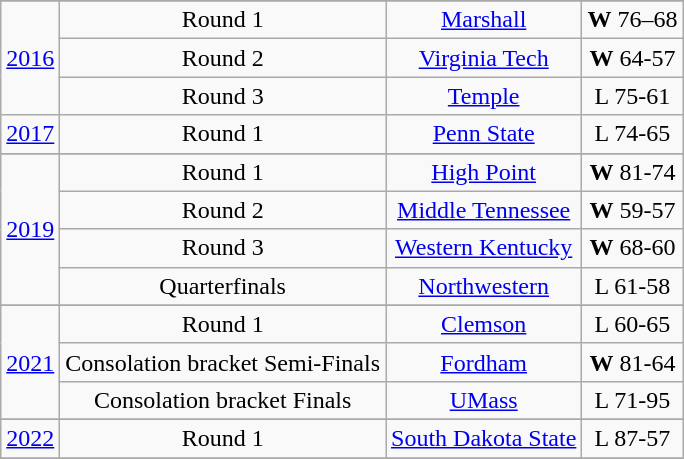<table class="wikitable" style="text-align:center">
<tr>
</tr>
<tr>
<td rowspan=3><a href='#'>2016</a></td>
<td>Round 1</td>
<td><a href='#'>Marshall</a></td>
<td><strong>W</strong> 76–68</td>
</tr>
<tr style="text-align:center;">
<td>Round 2</td>
<td><a href='#'>Virginia Tech</a></td>
<td><strong>W</strong> 64-57</td>
</tr>
<tr style="text-align:center;">
<td>Round 3</td>
<td><a href='#'>Temple</a></td>
<td>L 75-61</td>
</tr>
<tr>
<td rowspan=1><a href='#'>2017</a></td>
<td>Round 1</td>
<td><a href='#'>Penn State</a></td>
<td>L 74-65</td>
</tr>
<tr style="text-align:center;">
</tr>
<tr>
<td rowspan=4><a href='#'>2019</a></td>
<td>Round 1</td>
<td><a href='#'>High Point</a></td>
<td><strong>W</strong> 81-74</td>
</tr>
<tr style="text-align:center;">
<td>Round 2</td>
<td><a href='#'>Middle Tennessee</a></td>
<td><strong>W</strong> 59-57</td>
</tr>
<tr style="text-align:center;">
<td>Round 3</td>
<td><a href='#'>Western Kentucky</a></td>
<td><strong>W</strong> 68-60</td>
</tr>
<tr style="text-align:center;">
<td>Quarterfinals</td>
<td><a href='#'>Northwestern</a></td>
<td>L 61-58</td>
</tr>
<tr style="text-align:center;">
</tr>
<tr>
<td rowspan=3><a href='#'>2021</a></td>
<td>Round 1</td>
<td><a href='#'>Clemson</a></td>
<td>L 60-65</td>
</tr>
<tr style="text-align:center;">
<td>Consolation bracket Semi-Finals</td>
<td><a href='#'>Fordham</a></td>
<td><strong>W</strong> 81-64</td>
</tr>
<tr style=“text-align:center;”>
<td>Consolation bracket Finals</td>
<td><a href='#'>UMass</a></td>
<td>L 71-95</td>
</tr>
<tr style="text-align:center;">
</tr>
<tr>
<td rowspan=1><a href='#'>2022</a></td>
<td>Round 1</td>
<td><a href='#'>South Dakota State</a></td>
<td>L 87-57</td>
</tr>
<tr>
</tr>
</table>
